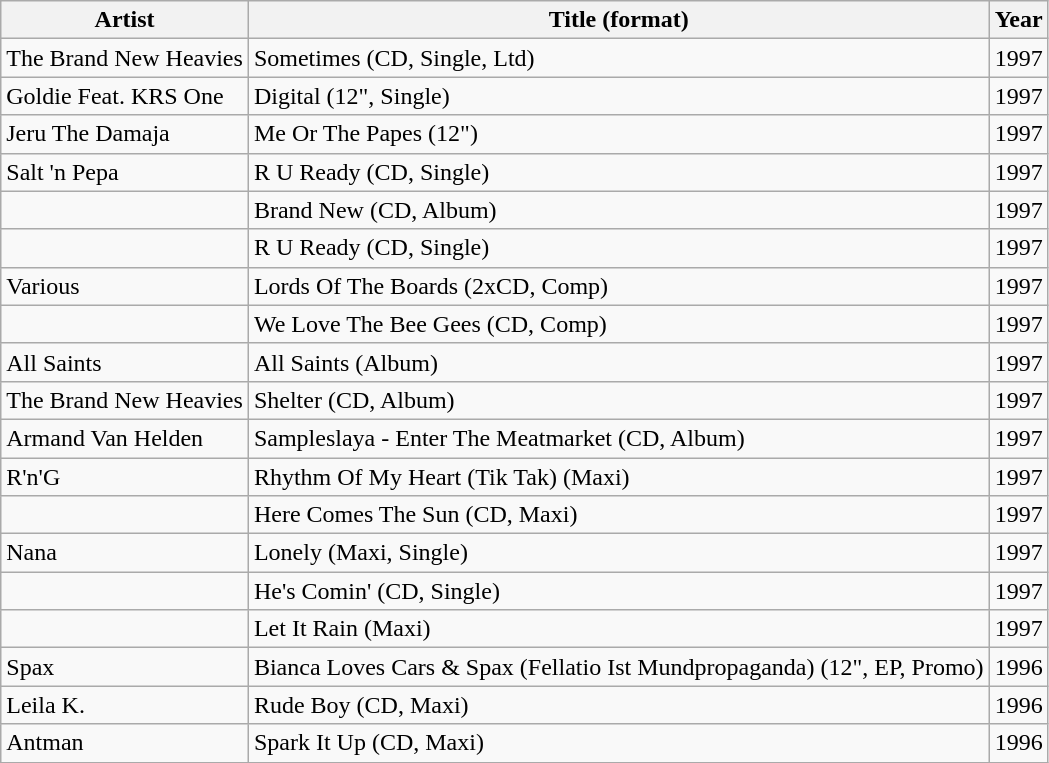<table class="wikitable">
<tr>
<th>Artist</th>
<th>Title (format)</th>
<th>Year</th>
</tr>
<tr>
<td>The Brand New Heavies</td>
<td>Sometimes (CD, Single, Ltd)</td>
<td>1997</td>
</tr>
<tr>
<td>Goldie Feat. KRS One</td>
<td>Digital (12", Single)</td>
<td>1997</td>
</tr>
<tr>
<td>Jeru The Damaja</td>
<td>Me Or The Papes (12")</td>
<td>1997</td>
</tr>
<tr>
<td>Salt 'n Pepa</td>
<td>R U Ready (CD, Single)</td>
<td>1997</td>
</tr>
<tr>
<td></td>
<td>Brand New (CD, Album)</td>
<td>1997</td>
</tr>
<tr>
<td></td>
<td>R U Ready (CD, Single)</td>
<td>1997</td>
</tr>
<tr>
<td>Various</td>
<td>Lords Of The Boards (2xCD, Comp)</td>
<td>1997</td>
</tr>
<tr>
<td></td>
<td>We Love The Bee Gees (CD, Comp)</td>
<td>1997</td>
</tr>
<tr>
<td>All Saints</td>
<td>All Saints (Album)</td>
<td>1997</td>
</tr>
<tr>
<td>The Brand New Heavies</td>
<td>Shelter (CD, Album)</td>
<td>1997</td>
</tr>
<tr>
<td>Armand Van Helden</td>
<td>Sampleslaya - Enter The Meatmarket (CD, Album)</td>
<td>1997</td>
</tr>
<tr>
<td>R'n'G</td>
<td>Rhythm Of My Heart (Tik Tak) (Maxi)</td>
<td>1997</td>
</tr>
<tr>
<td></td>
<td>Here Comes The Sun (CD, Maxi)</td>
<td>1997</td>
</tr>
<tr>
<td>Nana</td>
<td>Lonely (Maxi, Single)</td>
<td>1997</td>
</tr>
<tr>
<td></td>
<td>He's Comin' (CD, Single)</td>
<td>1997</td>
</tr>
<tr>
<td></td>
<td>Let It Rain (Maxi)</td>
<td>1997</td>
</tr>
<tr>
<td>Spax</td>
<td>Bianca Loves Cars & Spax (Fellatio Ist Mundpropaganda) (12", EP, Promo)</td>
<td>1996</td>
</tr>
<tr>
<td>Leila K.</td>
<td>Rude Boy (CD, Maxi)</td>
<td>1996</td>
</tr>
<tr>
<td>Antman</td>
<td>Spark It Up (CD, Maxi)</td>
<td>1996</td>
</tr>
</table>
